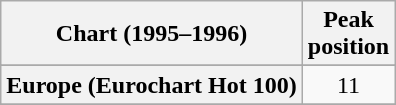<table class="wikitable sortable plainrowheaders" style="text-align:center">
<tr>
<th>Chart (1995–1996)</th>
<th>Peak<br>position</th>
</tr>
<tr>
</tr>
<tr>
<th scope="row">Europe (Eurochart Hot 100)</th>
<td>11</td>
</tr>
<tr>
</tr>
</table>
